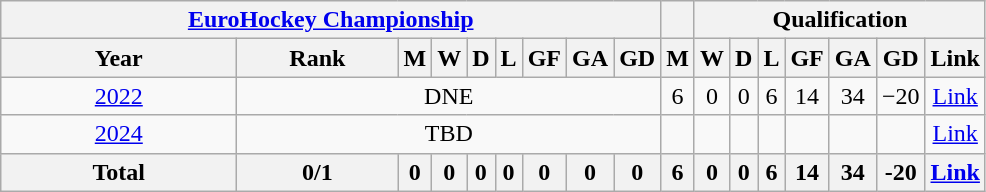<table class="wikitable" style="text-align: center;font-size:100%;">
<tr>
<th colspan=9><a href='#'>EuroHockey Championship</a></th>
<th style=width:1rowspan=2></th>
<th colspan=8>Qualification</th>
</tr>
<tr>
<th width=150>Year</th>
<th width=100>Rank</th>
<th>M</th>
<th>W</th>
<th>D</th>
<th>L</th>
<th>GF</th>
<th>GA</th>
<th>GD</th>
<th>M</th>
<th>W</th>
<th>D</th>
<th>L</th>
<th>GF</th>
<th>GA</th>
<th>GD</th>
<th>Link</th>
</tr>
<tr>
<td> <a href='#'>2022</a></td>
<td rowspan=1 colspan=8>DNE</td>
<td>6</td>
<td>0</td>
<td>0</td>
<td>6</td>
<td>14</td>
<td>34</td>
<td>−20</td>
<td><a href='#'>Link</a></td>
</tr>
<tr>
<td> <a href='#'>2024</a></td>
<td rowspan=1 colspan=8>TBD</td>
<td></td>
<td></td>
<td></td>
<td></td>
<td></td>
<td></td>
<td></td>
<td><a href='#'>Link</a></td>
</tr>
<tr>
<th><strong>Total<em></th>
<th>0/1</th>
<th>0</th>
<th>0</th>
<th>0</th>
<th>0</th>
<th>0</th>
<th>0</th>
<th>0</th>
<th>6</th>
<th>0</th>
<th>0</th>
<th>6</th>
<th>14</th>
<th>34</th>
<th>-20</th>
<th><a href='#'>Link</a></th>
</tr>
</table>
